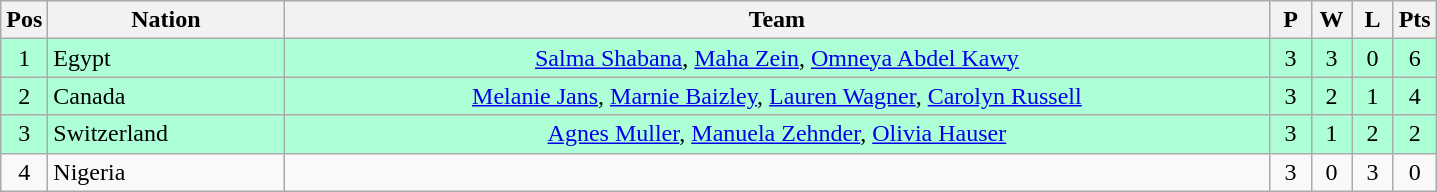<table class="wikitable" style="font-size: 100%">
<tr>
<th width=20>Pos</th>
<th width=150>Nation</th>
<th width=650>Team</th>
<th width=20>P</th>
<th width=20>W</th>
<th width=20>L</th>
<th width=20>Pts</th>
</tr>
<tr align=center style="background: #ADFFD6;">
<td>1</td>
<td align="left"> Egypt</td>
<td><a href='#'>Salma Shabana</a>, <a href='#'>Maha Zein</a>, <a href='#'>Omneya Abdel Kawy</a></td>
<td>3</td>
<td>3</td>
<td>0</td>
<td>6</td>
</tr>
<tr align=center style="background: #ADFFD6;">
<td>2</td>
<td align="left"> Canada</td>
<td><a href='#'>Melanie Jans</a>, <a href='#'>Marnie Baizley</a>, <a href='#'>Lauren Wagner</a>, <a href='#'>Carolyn Russell</a></td>
<td>3</td>
<td>2</td>
<td>1</td>
<td>4</td>
</tr>
<tr align=center style="background: #ADFFD6;">
<td>3</td>
<td align="left"> Switzerland</td>
<td><a href='#'>Agnes Muller</a>, <a href='#'>Manuela Zehnder</a>, <a href='#'>Olivia Hauser</a></td>
<td>3</td>
<td>1</td>
<td>2</td>
<td>2</td>
</tr>
<tr align=center>
<td>4</td>
<td align="left"> Nigeria</td>
<td></td>
<td>3</td>
<td>0</td>
<td>3</td>
<td>0</td>
</tr>
</table>
